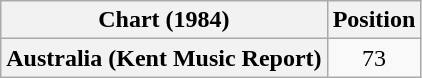<table class="wikitable plainrowheaders">
<tr>
<th>Chart (1984)</th>
<th>Position</th>
</tr>
<tr>
<th scope="row">Australia (Kent Music Report)</th>
<td align="center">73</td>
</tr>
</table>
